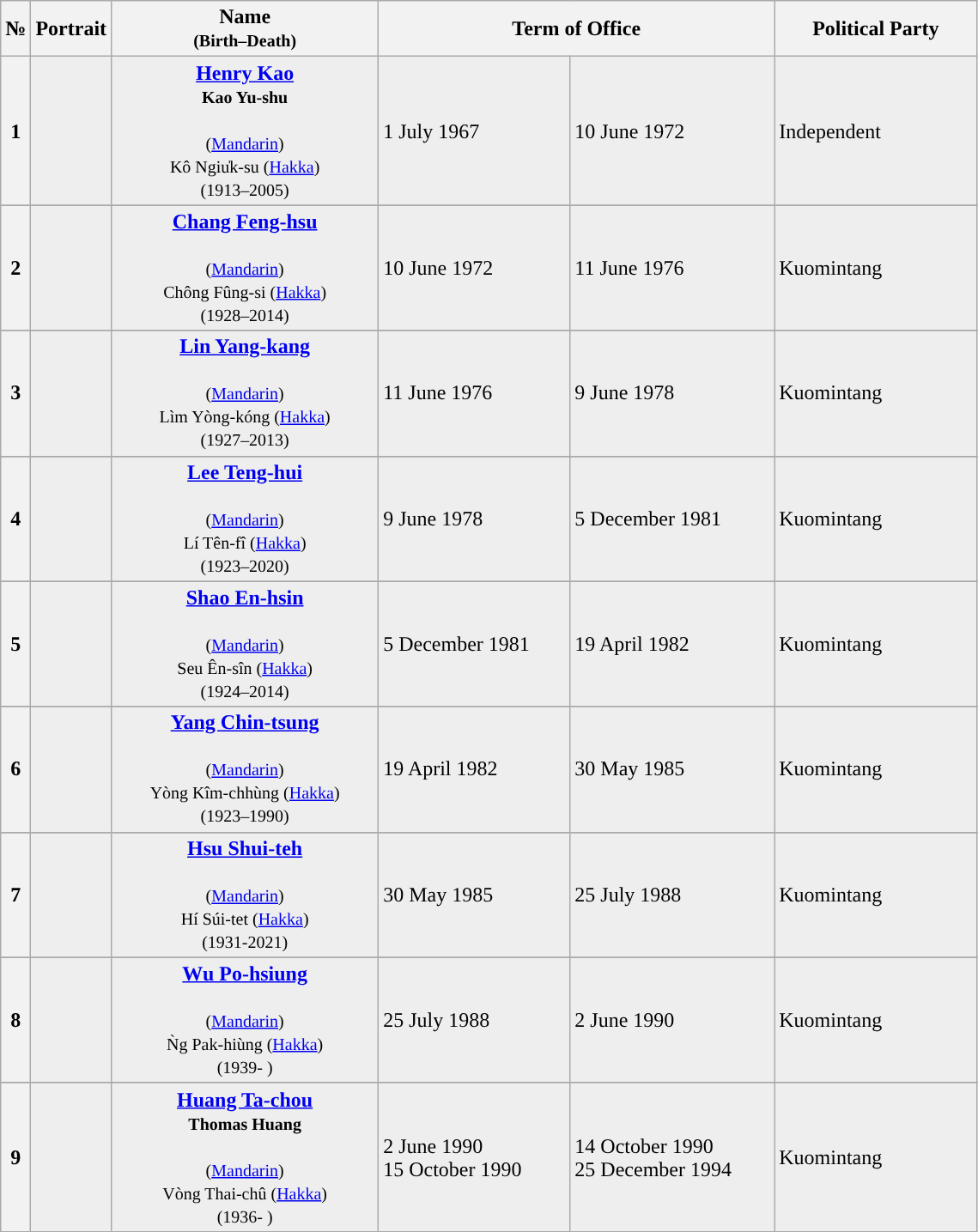<table class=wikitable>
<tr>
<th>№</th>
<th>Portrait</th>
<th width="200">Name<br><small>(Birth–Death)</small></th>
<th colspan=2 width="300">Term of Office</th>
<th width="150">Political Party</th>
</tr>
<tr - bgcolor=#EEEEEE>
<th style="background:">1</th>
<td></td>
<td align=center><strong><a href='#'>Henry Kao</a></strong> <br><small><strong>Kao Yu-shu</strong></small><br><br><small> (<a href='#'>Mandarin</a>)<br>Kô Ngiu̍k-su (<a href='#'>Hakka</a>)<br>(1913–2005)</small></td>
<td>1 July 1967</td>
<td>10 June 1972</td>
<td>Independent</td>
</tr>
<tr ->
</tr>
<tr - bgcolor=#EEEEEE>
<th style="background:">2</th>
<td></td>
<td align=center><strong><a href='#'>Chang Feng-hsu</a> </strong> <br><br><small> (<a href='#'>Mandarin</a>)<br>Chông Fûng-si (<a href='#'>Hakka</a>)<br>(1928–2014)</small></td>
<td>10 June 1972</td>
<td>11 June 1976</td>
<td>Kuomintang</td>
</tr>
<tr ->
</tr>
<tr - bgcolor=#EEEEEE>
<th style="background:">3</th>
<td></td>
<td align=center><strong><a href='#'>Lin Yang-kang</a> </strong> <br><br><small> (<a href='#'>Mandarin</a>)<br>Lìm Yòng-kóng (<a href='#'>Hakka</a>)<br>(1927–2013)</small></td>
<td>11 June 1976</td>
<td>9 June 1978</td>
<td>Kuomintang</td>
</tr>
<tr ->
</tr>
<tr - bgcolor=#EEEEEE>
<th style="background:">4</th>
<td></td>
<td align=center><strong><a href='#'>Lee Teng-hui</a></strong><br><br><small> (<a href='#'>Mandarin</a>)<br>Lí Tên-fî (<a href='#'>Hakka</a>)<br>(1923–2020)</small></td>
<td>9 June 1978</td>
<td>5 December 1981</td>
<td>Kuomintang</td>
</tr>
<tr ->
</tr>
<tr - bgcolor=#EEEEEE>
<th style="background:">5</th>
<td></td>
<td align=center><strong><a href='#'>Shao En-hsin</a></strong><br><br><small> (<a href='#'>Mandarin</a>)<br>Seu Ên-sîn (<a href='#'>Hakka</a>)<br>(1924–2014)</small></td>
<td>5 December 1981</td>
<td>19 April 1982</td>
<td>Kuomintang</td>
</tr>
<tr ->
</tr>
<tr - bgcolor=#EEEEEE>
<th style="background:">6</th>
<td></td>
<td align=center><strong><a href='#'>Yang Chin-tsung</a></strong><br><br><small> (<a href='#'>Mandarin</a>)<br>Yòng Kîm-chhùng (<a href='#'>Hakka</a>)<br>(1923–1990)</small></td>
<td>19 April 1982</td>
<td>30 May 1985</td>
<td>Kuomintang</td>
</tr>
<tr ->
</tr>
<tr - bgcolor=#EEEEEE>
<th style="background:">7</th>
<td></td>
<td align=center><strong><a href='#'>Hsu Shui-teh</a></strong><br><br><small> (<a href='#'>Mandarin</a>)<br>Hí Súi-tet (<a href='#'>Hakka</a>)<br>(1931-2021)</small></td>
<td>30 May 1985</td>
<td>25 July 1988</td>
<td>Kuomintang</td>
</tr>
<tr ->
</tr>
<tr - bgcolor=#EEEEEE>
<th style="background:">8</th>
<td></td>
<td align=center><strong><a href='#'>Wu Po-hsiung</a></strong><br><br><small> (<a href='#'>Mandarin</a>)<br>Ǹg Pak-hiùng (<a href='#'>Hakka</a>)<br>(1939- )</small></td>
<td>25 July 1988</td>
<td>2 June 1990</td>
<td>Kuomintang</td>
</tr>
<tr ->
</tr>
<tr - bgcolor=#EEEEEE>
<th style="background:">9</th>
<td></td>
<td align="center"><strong><a href='#'>Huang Ta-chou</a></strong><br><small><strong>Thomas Huang</strong></small> <br><br><small> (<a href='#'>Mandarin</a>)<br>Vòng Thai-chû (<a href='#'>Hakka</a>)<br>(1936- )</small></td>
<td>2 June 1990<br>15 October 1990</td>
<td>14 October 1990<br>25 December 1994</td>
<td>Kuomintang</td>
</tr>
</table>
